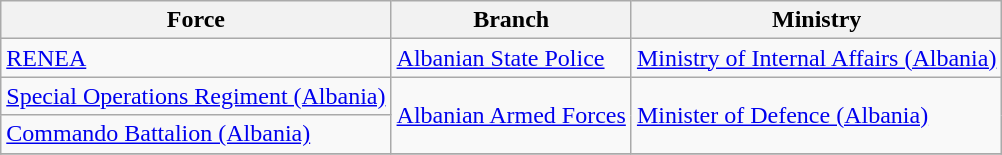<table align="center" class="wikitable">
<tr>
<th>Force</th>
<th>Branch</th>
<th>Ministry</th>
</tr>
<tr>
<td> <a href='#'>RENEA</a></td>
<td> <a href='#'>Albanian State Police</a></td>
<td><a href='#'>Ministry of Internal Affairs (Albania)</a></td>
</tr>
<tr>
<td> <a href='#'>Special Operations Regiment (Albania)</a></td>
<td rowspan=2> <a href='#'>Albanian Armed Forces</a></td>
<td rowspan=2><a href='#'>Minister of Defence (Albania)</a></td>
</tr>
<tr>
<td><a href='#'>Commando Battalion (Albania)</a></td>
</tr>
<tr>
</tr>
</table>
